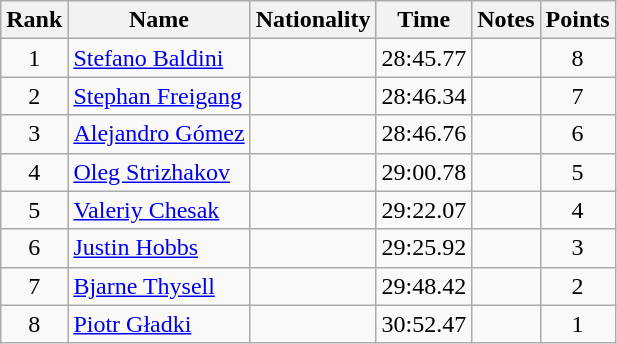<table class="wikitable sortable" style="text-align:center">
<tr>
<th>Rank</th>
<th>Name</th>
<th>Nationality</th>
<th>Time</th>
<th>Notes</th>
<th>Points</th>
</tr>
<tr>
<td>1</td>
<td align=left><a href='#'>Stefano Baldini</a></td>
<td align=left></td>
<td>28:45.77</td>
<td></td>
<td>8</td>
</tr>
<tr>
<td>2</td>
<td align=left><a href='#'>Stephan Freigang</a></td>
<td align=left></td>
<td>28:46.34</td>
<td></td>
<td>7</td>
</tr>
<tr>
<td>3</td>
<td align=left><a href='#'>Alejandro Gómez</a></td>
<td align=left></td>
<td>28:46.76</td>
<td></td>
<td>6</td>
</tr>
<tr>
<td>4</td>
<td align=left><a href='#'>Oleg Strizhakov</a></td>
<td align=left></td>
<td>29:00.78</td>
<td></td>
<td>5</td>
</tr>
<tr>
<td>5</td>
<td align=left><a href='#'>Valeriy Chesak</a></td>
<td align=left></td>
<td>29:22.07</td>
<td></td>
<td>4</td>
</tr>
<tr>
<td>6</td>
<td align=left><a href='#'>Justin Hobbs</a></td>
<td align=left></td>
<td>29:25.92</td>
<td></td>
<td>3</td>
</tr>
<tr>
<td>7</td>
<td align=left><a href='#'>Bjarne Thysell</a></td>
<td align=left></td>
<td>29:48.42</td>
<td></td>
<td>2</td>
</tr>
<tr>
<td>8</td>
<td align=left><a href='#'>Piotr Gładki</a></td>
<td align=left></td>
<td>30:52.47</td>
<td></td>
<td>1</td>
</tr>
</table>
